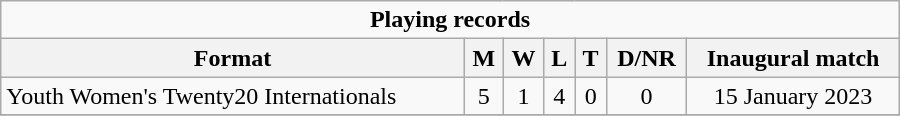<table class="wikitable" style="text-align: center; width: 600px">
<tr>
<td colspan=7 align="center"><strong>Playing records</strong></td>
</tr>
<tr>
<th>Format</th>
<th>M</th>
<th>W</th>
<th>L</th>
<th>T</th>
<th>D/NR</th>
<th>Inaugural match</th>
</tr>
<tr>
<td align="left">Youth Women's Twenty20 Internationals</td>
<td>5</td>
<td>1</td>
<td>4</td>
<td>0</td>
<td>0</td>
<td>15 January 2023</td>
</tr>
<tr>
</tr>
</table>
